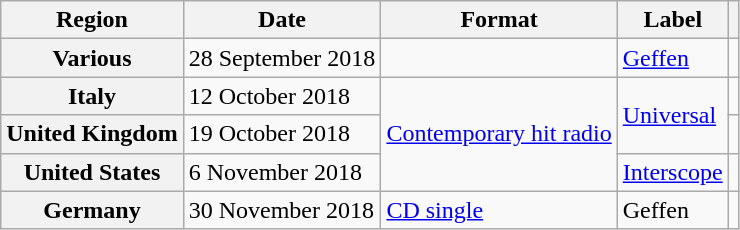<table class="wikitable sortable plainrowheaders">
<tr>
<th scope="col">Region</th>
<th scope="col">Date</th>
<th scope="col">Format</th>
<th scope="col">Label</th>
<th scope="col"></th>
</tr>
<tr>
<th scope="row">Various</th>
<td>28 September 2018</td>
<td></td>
<td><a href='#'>Geffen</a></td>
<td></td>
</tr>
<tr>
<th scope="row">Italy</th>
<td>12 October 2018</td>
<td rowspan="3"><a href='#'>Contemporary hit radio</a></td>
<td rowspan="2"><a href='#'>Universal</a></td>
<td></td>
</tr>
<tr>
<th scope="row">United Kingdom</th>
<td>19 October 2018</td>
<td></td>
</tr>
<tr>
<th scope="row">United States</th>
<td>6 November 2018</td>
<td><a href='#'>Interscope</a></td>
<td></td>
</tr>
<tr>
<th scope="row">Germany</th>
<td>30 November 2018</td>
<td><a href='#'>CD single</a></td>
<td>Geffen</td>
<td></td>
</tr>
</table>
